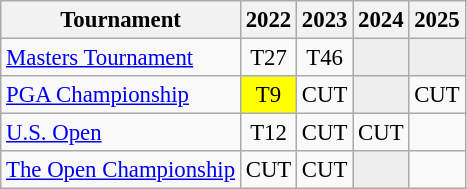<table class="wikitable" style="font-size:95%;text-align:center;">
<tr>
<th>Tournament</th>
<th>2022</th>
<th>2023</th>
<th>2024</th>
<th>2025</th>
</tr>
<tr>
<td align=left><a href='#'>Masters Tournament</a></td>
<td>T27</td>
<td>T46</td>
<td style="background:#eeeeee;"></td>
<td style="background:#eeeeee;"></td>
</tr>
<tr>
<td align=left><a href='#'>PGA Championship</a></td>
<td style="background:yellow;">T9</td>
<td>CUT</td>
<td style="background:#eeeeee;"></td>
<td>CUT</td>
</tr>
<tr>
<td align=left><a href='#'>U.S. Open</a></td>
<td>T12</td>
<td>CUT</td>
<td>CUT</td>
<td></td>
</tr>
<tr>
<td align=left><a href='#'>The Open Championship</a></td>
<td>CUT</td>
<td>CUT</td>
<td style="background:#eeeeee;"></td>
<td></td>
</tr>
</table>
